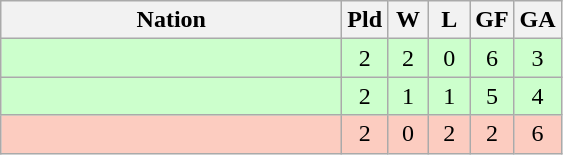<table class=wikitable style="text-align:center">
<tr>
<th width=220>Nation</th>
<th width=20>Pld</th>
<th width=20>W</th>
<th width=20>L</th>
<th width=20>GF</th>
<th width=20>GA</th>
</tr>
<tr bgcolor="#ccffcc">
<td align=left></td>
<td>2</td>
<td>2</td>
<td>0</td>
<td>6</td>
<td>3</td>
</tr>
<tr bgcolor="#ccffcc">
<td align=left></td>
<td>2</td>
<td>1</td>
<td>1</td>
<td>5</td>
<td>4</td>
</tr>
<tr bgcolor="#fcccc">
<td align=left></td>
<td>2</td>
<td>0</td>
<td>2</td>
<td>2</td>
<td>6</td>
</tr>
</table>
